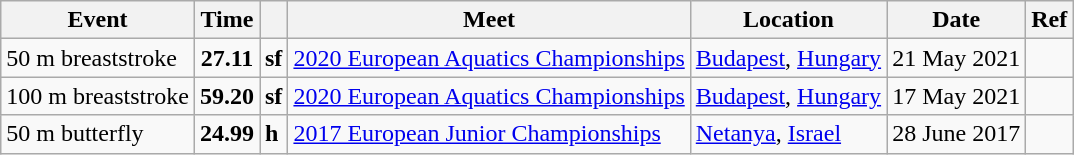<table class="wikitable">
<tr>
<th>Event</th>
<th>Time</th>
<th></th>
<th>Meet</th>
<th>Location</th>
<th>Date</th>
<th>Ref</th>
</tr>
<tr>
<td>50 m breaststroke</td>
<td style="text-align:center;"><strong>27.11</strong></td>
<td><strong>sf</strong></td>
<td><a href='#'>2020 European Aquatics Championships</a></td>
<td><a href='#'>Budapest</a>, <a href='#'>Hungary</a></td>
<td>21 May 2021</td>
<td style="text-align:center;"></td>
</tr>
<tr>
<td>100 m breaststroke</td>
<td style="text-align:center;"><strong>59.20</strong></td>
<td><strong>sf</strong></td>
<td><a href='#'>2020 European Aquatics Championships</a></td>
<td><a href='#'>Budapest</a>, <a href='#'>Hungary</a></td>
<td>17 May 2021</td>
<td style="text-align:center;"></td>
</tr>
<tr>
<td>50 m butterfly</td>
<td style="text-align:center;"><strong>24.99</strong></td>
<td><strong>h</strong></td>
<td><a href='#'>2017 European Junior Championships</a></td>
<td><a href='#'>Netanya</a>, <a href='#'>Israel</a></td>
<td>28 June 2017</td>
<td style="text-align:center;"></td>
</tr>
</table>
